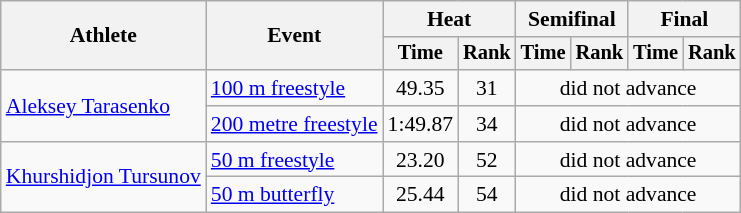<table class="wikitable" style="text-align:center; font-size:90%">
<tr>
<th rowspan="2">Athlete</th>
<th rowspan="2">Event</th>
<th colspan="2">Heat</th>
<th colspan="2">Semifinal</th>
<th colspan="2">Final</th>
</tr>
<tr style="font-size:95%">
<th>Time</th>
<th>Rank</th>
<th>Time</th>
<th>Rank</th>
<th>Time</th>
<th>Rank</th>
</tr>
<tr>
<td align=left rowspan=2><a href='#'>Aleksey Tarasenko</a></td>
<td align=left><a href='#'>100 m freestyle</a></td>
<td>49.35</td>
<td>31</td>
<td colspan=4>did not advance</td>
</tr>
<tr>
<td align=left><a href='#'>200 metre freestyle</a></td>
<td>1:49.87</td>
<td>34</td>
<td colspan=4>did not advance</td>
</tr>
<tr>
<td align=left rowspan=2><a href='#'>Khurshidjon Tursunov</a></td>
<td align=left><a href='#'>50 m freestyle</a></td>
<td>23.20</td>
<td>52</td>
<td colspan=4>did not advance</td>
</tr>
<tr>
<td align=left><a href='#'>50 m butterfly</a></td>
<td>25.44</td>
<td>54</td>
<td colspan=4>did not advance</td>
</tr>
</table>
